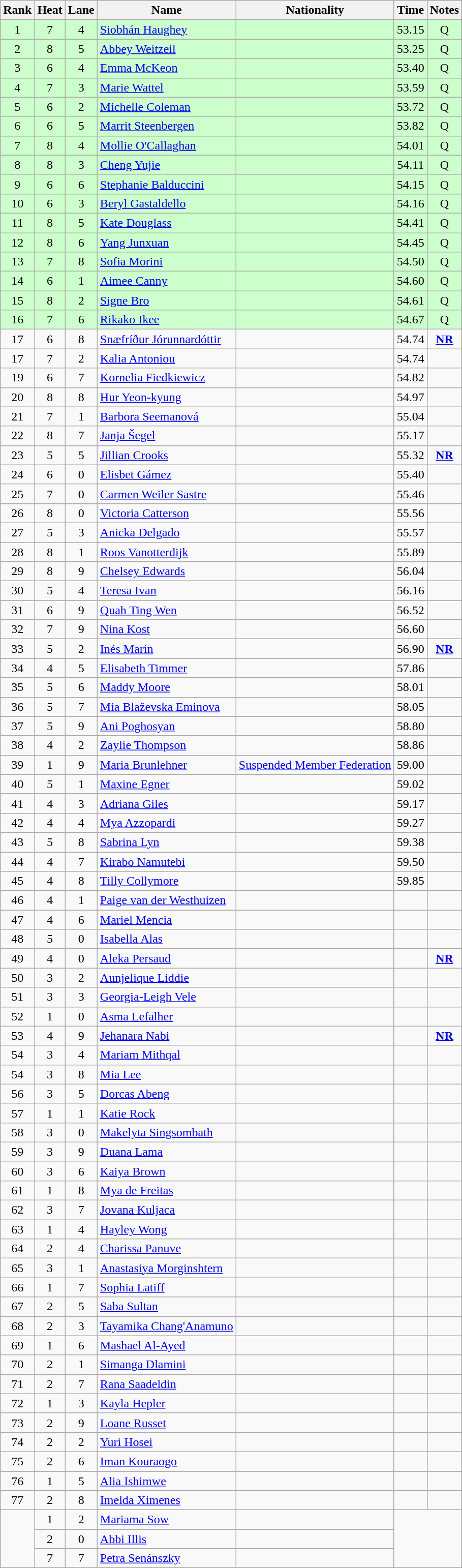<table class="wikitable sortable" style="text-align:center">
<tr>
<th>Rank</th>
<th>Heat</th>
<th>Lane</th>
<th>Name</th>
<th>Nationality</th>
<th>Time</th>
<th>Notes</th>
</tr>
<tr bgcolor=ccffcc>
<td>1</td>
<td>7</td>
<td>4</td>
<td align=left><a href='#'>Siobhán Haughey</a></td>
<td align=left></td>
<td>53.15</td>
<td>Q</td>
</tr>
<tr bgcolor=ccffcc>
<td>2</td>
<td>8</td>
<td>5</td>
<td align=left><a href='#'>Abbey Weitzeil</a></td>
<td align=left></td>
<td>53.25</td>
<td>Q</td>
</tr>
<tr bgcolor=ccffcc>
<td>3</td>
<td>6</td>
<td>4</td>
<td align=left><a href='#'>Emma McKeon</a></td>
<td align=left></td>
<td>53.40</td>
<td>Q</td>
</tr>
<tr bgcolor=ccffcc>
<td>4</td>
<td>7</td>
<td>3</td>
<td align=left><a href='#'>Marie Wattel</a></td>
<td align=left></td>
<td>53.59</td>
<td>Q</td>
</tr>
<tr bgcolor=ccffcc>
<td>5</td>
<td>6</td>
<td>2</td>
<td align=left><a href='#'>Michelle Coleman</a></td>
<td align=left></td>
<td>53.72</td>
<td>Q</td>
</tr>
<tr bgcolor=ccffcc>
<td>6</td>
<td>6</td>
<td>5</td>
<td align=left><a href='#'>Marrit Steenbergen</a></td>
<td align=left></td>
<td>53.82</td>
<td>Q</td>
</tr>
<tr bgcolor=ccffcc>
<td>7</td>
<td>8</td>
<td>4</td>
<td align=left><a href='#'>Mollie O'Callaghan</a></td>
<td align=left></td>
<td>54.01</td>
<td>Q</td>
</tr>
<tr bgcolor=ccffcc>
<td>8</td>
<td>8</td>
<td>3</td>
<td align=left><a href='#'>Cheng Yujie</a></td>
<td align=left></td>
<td>54.11</td>
<td>Q</td>
</tr>
<tr bgcolor=ccffcc>
<td>9</td>
<td>6</td>
<td>6</td>
<td align=left><a href='#'>Stephanie Balduccini</a></td>
<td align=left></td>
<td>54.15</td>
<td>Q</td>
</tr>
<tr bgcolor=ccffcc>
<td>10</td>
<td>6</td>
<td>3</td>
<td align=left><a href='#'>Beryl Gastaldello</a></td>
<td align=left></td>
<td>54.16</td>
<td>Q</td>
</tr>
<tr bgcolor=ccffcc>
<td>11</td>
<td>8</td>
<td>5</td>
<td align=left><a href='#'>Kate Douglass</a></td>
<td align=left></td>
<td>54.41</td>
<td>Q</td>
</tr>
<tr bgcolor=ccffcc>
<td>12</td>
<td>8</td>
<td>6</td>
<td align=left><a href='#'>Yang Junxuan</a></td>
<td align=left></td>
<td>54.45</td>
<td>Q</td>
</tr>
<tr bgcolor=ccffcc>
<td>13</td>
<td>7</td>
<td>8</td>
<td align=left><a href='#'>Sofia Morini</a></td>
<td align=left></td>
<td>54.50</td>
<td>Q</td>
</tr>
<tr bgcolor=ccffcc>
<td>14</td>
<td>6</td>
<td>1</td>
<td align=left><a href='#'>Aimee Canny</a></td>
<td align=left></td>
<td>54.60</td>
<td>Q</td>
</tr>
<tr bgcolor=ccffcc>
<td>15</td>
<td>8</td>
<td>2</td>
<td align=left><a href='#'>Signe Bro</a></td>
<td align=left></td>
<td>54.61</td>
<td>Q</td>
</tr>
<tr bgcolor=ccffcc>
<td>16</td>
<td>7</td>
<td>6</td>
<td align=left><a href='#'>Rikako Ikee</a></td>
<td align=left></td>
<td>54.67</td>
<td>Q</td>
</tr>
<tr>
<td>17</td>
<td>6</td>
<td>8</td>
<td align=left><a href='#'>Snæfríður Jórunnardóttir</a></td>
<td align=left></td>
<td>54.74</td>
<td><strong><a href='#'>NR</a></strong></td>
</tr>
<tr>
<td>17</td>
<td>7</td>
<td>2</td>
<td align=left><a href='#'>Kalia Antoniou</a></td>
<td align=left></td>
<td>54.74</td>
<td></td>
</tr>
<tr>
<td>19</td>
<td>6</td>
<td>7</td>
<td align=left><a href='#'>Kornelia Fiedkiewicz</a></td>
<td align=left></td>
<td>54.82</td>
<td></td>
</tr>
<tr>
<td>20</td>
<td>8</td>
<td>8</td>
<td align=left><a href='#'>Hur Yeon-kyung</a></td>
<td align=left></td>
<td>54.97</td>
<td></td>
</tr>
<tr>
<td>21</td>
<td>7</td>
<td>1</td>
<td align=left><a href='#'>Barbora Seemanová</a></td>
<td align=left></td>
<td>55.04</td>
<td></td>
</tr>
<tr>
<td>22</td>
<td>8</td>
<td>7</td>
<td align=left><a href='#'>Janja Šegel</a></td>
<td align=left></td>
<td>55.17</td>
<td></td>
</tr>
<tr>
<td>23</td>
<td>5</td>
<td>5</td>
<td align=left><a href='#'>Jillian Crooks</a></td>
<td align=left></td>
<td>55.32</td>
<td><strong><a href='#'>NR</a></strong></td>
</tr>
<tr>
<td>24</td>
<td>6</td>
<td>0</td>
<td align=left><a href='#'>Elisbet Gámez</a></td>
<td align=left></td>
<td>55.40</td>
<td></td>
</tr>
<tr>
<td>25</td>
<td>7</td>
<td>0</td>
<td align=left><a href='#'>Carmen Weiler Sastre</a></td>
<td align=left></td>
<td>55.46</td>
<td></td>
</tr>
<tr>
<td>26</td>
<td>8</td>
<td>0</td>
<td align=left><a href='#'>Victoria Catterson</a></td>
<td align=left></td>
<td>55.56</td>
<td></td>
</tr>
<tr>
<td>27</td>
<td>5</td>
<td>3</td>
<td align=left><a href='#'>Anicka Delgado</a></td>
<td align=left></td>
<td>55.57</td>
<td></td>
</tr>
<tr>
<td>28</td>
<td>8</td>
<td>1</td>
<td align=left><a href='#'>Roos Vanotterdijk</a></td>
<td align=left></td>
<td>55.89</td>
<td></td>
</tr>
<tr>
<td>29</td>
<td>8</td>
<td>9</td>
<td align=left><a href='#'>Chelsey Edwards</a></td>
<td align=left></td>
<td>56.04</td>
<td></td>
</tr>
<tr>
<td>30</td>
<td>5</td>
<td>4</td>
<td align=left><a href='#'>Teresa Ivan</a></td>
<td align=left></td>
<td>56.16</td>
<td></td>
</tr>
<tr>
<td>31</td>
<td>6</td>
<td>9</td>
<td align=left><a href='#'>Quah Ting Wen</a></td>
<td align=left></td>
<td>56.52</td>
<td></td>
</tr>
<tr>
<td>32</td>
<td>7</td>
<td>9</td>
<td align=left><a href='#'>Nina Kost</a></td>
<td align=left></td>
<td>56.60</td>
<td></td>
</tr>
<tr>
<td>33</td>
<td>5</td>
<td>2</td>
<td align=left><a href='#'>Inés Marín</a></td>
<td align=left></td>
<td>56.90</td>
<td><strong><a href='#'>NR</a></strong></td>
</tr>
<tr>
<td>34</td>
<td>4</td>
<td>5</td>
<td align=left><a href='#'>Elisabeth Timmer</a></td>
<td align=left></td>
<td>57.86</td>
<td></td>
</tr>
<tr>
<td>35</td>
<td>5</td>
<td>6</td>
<td align=left><a href='#'>Maddy Moore</a></td>
<td align=left></td>
<td>58.01</td>
<td></td>
</tr>
<tr>
<td>36</td>
<td>5</td>
<td>7</td>
<td align=left><a href='#'>Mia Blaževska Eminova</a></td>
<td align=left></td>
<td>58.05</td>
<td></td>
</tr>
<tr>
<td>37</td>
<td>5</td>
<td>9</td>
<td align=left><a href='#'>Ani Poghosyan</a></td>
<td align=left></td>
<td>58.80</td>
<td></td>
</tr>
<tr>
<td>38</td>
<td>4</td>
<td>2</td>
<td align=left><a href='#'>Zaylie Thompson</a></td>
<td align=left></td>
<td>58.86</td>
<td></td>
</tr>
<tr>
<td>39</td>
<td>1</td>
<td>9</td>
<td align=left><a href='#'>Maria Brunlehner</a></td>
<td align=left> <a href='#'>Suspended Member Federation</a></td>
<td>59.00</td>
<td></td>
</tr>
<tr>
<td>40</td>
<td>5</td>
<td>1</td>
<td align=left><a href='#'>Maxine Egner</a></td>
<td align=left></td>
<td>59.02</td>
<td></td>
</tr>
<tr>
<td>41</td>
<td>4</td>
<td>3</td>
<td align=left><a href='#'>Adriana Giles</a></td>
<td align=left></td>
<td>59.17</td>
<td></td>
</tr>
<tr>
<td>42</td>
<td>4</td>
<td>4</td>
<td align=left><a href='#'>Mya Azzopardi</a></td>
<td align=left></td>
<td>59.27</td>
<td></td>
</tr>
<tr>
<td>43</td>
<td>5</td>
<td>8</td>
<td align=left><a href='#'>Sabrina Lyn</a></td>
<td align=left></td>
<td>59.38</td>
<td></td>
</tr>
<tr>
<td>44</td>
<td>4</td>
<td>7</td>
<td align=left><a href='#'>Kirabo Namutebi</a></td>
<td align=left></td>
<td>59.50</td>
<td></td>
</tr>
<tr>
<td>45</td>
<td>4</td>
<td>8</td>
<td align=left><a href='#'>Tilly Collymore</a></td>
<td align=left></td>
<td>59.85</td>
<td></td>
</tr>
<tr>
<td>46</td>
<td>4</td>
<td>1</td>
<td align=left><a href='#'>Paige van der Westhuizen</a></td>
<td align=left></td>
<td></td>
<td></td>
</tr>
<tr>
<td>47</td>
<td>4</td>
<td>6</td>
<td align=left><a href='#'>Mariel Mencia</a></td>
<td align=left></td>
<td></td>
<td></td>
</tr>
<tr>
<td>48</td>
<td>5</td>
<td>0</td>
<td align=left><a href='#'>Isabella Alas</a></td>
<td align=left></td>
<td></td>
<td></td>
</tr>
<tr>
<td>49</td>
<td>4</td>
<td>0</td>
<td align=left><a href='#'>Aleka Persaud</a></td>
<td align=left></td>
<td></td>
<td><strong><a href='#'>NR</a></strong></td>
</tr>
<tr>
<td>50</td>
<td>3</td>
<td>2</td>
<td align=left><a href='#'>Aunjelique Liddie</a></td>
<td align=left></td>
<td></td>
<td></td>
</tr>
<tr>
<td>51</td>
<td>3</td>
<td>3</td>
<td align=left><a href='#'>Georgia-Leigh Vele</a></td>
<td align=left></td>
<td></td>
<td></td>
</tr>
<tr>
<td>52</td>
<td>1</td>
<td>0</td>
<td align=left><a href='#'>Asma Lefalher</a></td>
<td align=left></td>
<td></td>
<td></td>
</tr>
<tr>
<td>53</td>
<td>4</td>
<td>9</td>
<td align=left><a href='#'>Jehanara Nabi</a></td>
<td align=left></td>
<td></td>
<td><strong><a href='#'>NR</a></strong></td>
</tr>
<tr>
<td>54</td>
<td>3</td>
<td>4</td>
<td align=left><a href='#'>Mariam Mithqal</a></td>
<td align=left></td>
<td></td>
<td></td>
</tr>
<tr>
<td>54</td>
<td>3</td>
<td>8</td>
<td align=left><a href='#'>Mia Lee</a></td>
<td align=left></td>
<td></td>
<td></td>
</tr>
<tr>
<td>56</td>
<td>3</td>
<td>5</td>
<td align=left><a href='#'>Dorcas Abeng</a></td>
<td align=left></td>
<td></td>
<td></td>
</tr>
<tr>
<td>57</td>
<td>1</td>
<td>1</td>
<td align=left><a href='#'>Katie Rock</a></td>
<td align=left></td>
<td></td>
<td></td>
</tr>
<tr>
<td>58</td>
<td>3</td>
<td>0</td>
<td align=left><a href='#'>Makelyta Singsombath</a></td>
<td align=left></td>
<td></td>
<td></td>
</tr>
<tr>
<td>59</td>
<td>3</td>
<td>9</td>
<td align=left><a href='#'>Duana Lama</a></td>
<td align=left></td>
<td></td>
<td></td>
</tr>
<tr>
<td>60</td>
<td>3</td>
<td>6</td>
<td align=left><a href='#'>Kaiya Brown</a></td>
<td align=left></td>
<td></td>
<td></td>
</tr>
<tr>
<td>61</td>
<td>1</td>
<td>8</td>
<td align=left><a href='#'>Mya de Freitas</a></td>
<td align=left></td>
<td></td>
<td></td>
</tr>
<tr>
<td>62</td>
<td>3</td>
<td>7</td>
<td align=left><a href='#'>Jovana Kuljaca</a></td>
<td align=left></td>
<td></td>
<td></td>
</tr>
<tr>
<td>63</td>
<td>1</td>
<td>4</td>
<td align=left><a href='#'>Hayley Wong</a></td>
<td align=left></td>
<td></td>
<td></td>
</tr>
<tr>
<td>64</td>
<td>2</td>
<td>4</td>
<td align=left><a href='#'>Charissa Panuve</a></td>
<td align=left></td>
<td></td>
<td></td>
</tr>
<tr>
<td>65</td>
<td>3</td>
<td>1</td>
<td align=left><a href='#'>Anastasiya Morginshtern</a></td>
<td align=left></td>
<td></td>
<td></td>
</tr>
<tr>
<td>66</td>
<td>1</td>
<td>7</td>
<td align=left><a href='#'>Sophia Latiff</a></td>
<td align=left></td>
<td></td>
<td></td>
</tr>
<tr>
<td>67</td>
<td>2</td>
<td>5</td>
<td align=left><a href='#'>Saba Sultan</a></td>
<td align=left></td>
<td></td>
<td></td>
</tr>
<tr>
<td>68</td>
<td>2</td>
<td>3</td>
<td align=left><a href='#'>Tayamika Chang'Anamuno</a></td>
<td align=left></td>
<td></td>
<td></td>
</tr>
<tr>
<td>69</td>
<td>1</td>
<td>6</td>
<td align=left><a href='#'>Mashael Al-Ayed</a></td>
<td align=left></td>
<td></td>
<td></td>
</tr>
<tr>
<td>70</td>
<td>2</td>
<td>1</td>
<td align=left><a href='#'>Simanga Dlamini</a></td>
<td align=left></td>
<td></td>
<td></td>
</tr>
<tr>
<td>71</td>
<td>2</td>
<td>7</td>
<td align=left><a href='#'>Rana Saadeldin</a></td>
<td align=left></td>
<td></td>
<td></td>
</tr>
<tr>
<td>72</td>
<td>1</td>
<td>3</td>
<td align=left><a href='#'>Kayla Hepler</a></td>
<td align=left></td>
<td></td>
<td></td>
</tr>
<tr>
<td>73</td>
<td>2</td>
<td>9</td>
<td align=left><a href='#'>Loane Russet</a></td>
<td align=left></td>
<td></td>
<td></td>
</tr>
<tr>
<td>74</td>
<td>2</td>
<td>2</td>
<td align=left><a href='#'>Yuri Hosei</a></td>
<td align=left></td>
<td></td>
<td></td>
</tr>
<tr>
<td>75</td>
<td>2</td>
<td>6</td>
<td align=left><a href='#'>Iman Kouraogo</a></td>
<td align=left></td>
<td></td>
<td></td>
</tr>
<tr>
<td>76</td>
<td>1</td>
<td>5</td>
<td align=left><a href='#'>Alia Ishimwe</a></td>
<td align=left></td>
<td></td>
<td></td>
</tr>
<tr>
<td>77</td>
<td>2</td>
<td>8</td>
<td align=left><a href='#'>Imelda Ximenes</a></td>
<td align=left></td>
<td></td>
<td></td>
</tr>
<tr>
<td rowspan=3></td>
<td>1</td>
<td>2</td>
<td align=left><a href='#'>Mariama Sow</a></td>
<td align=left></td>
<td rowspan=3 colspan=2></td>
</tr>
<tr>
<td>2</td>
<td>0</td>
<td align=left><a href='#'>Abbi Illis</a></td>
<td align=left></td>
</tr>
<tr>
<td>7</td>
<td>7</td>
<td align=left><a href='#'>Petra Senánszky</a></td>
<td align=left></td>
</tr>
</table>
